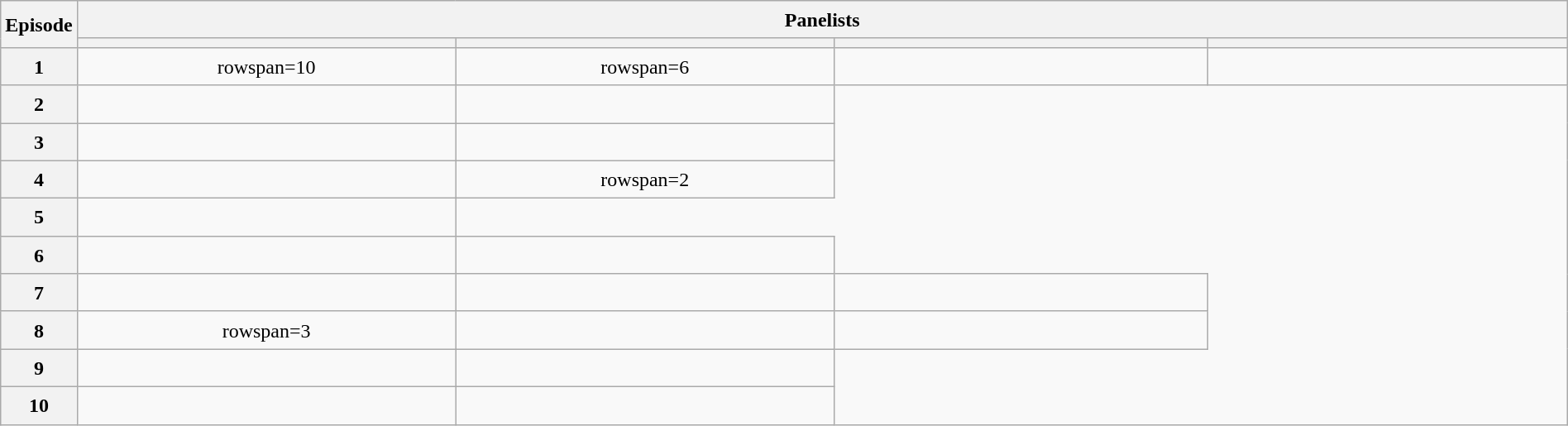<table class="wikitable plainrowheaders mw-collapsible" style="text-align:center; line-height:23px; width:100%;">
<tr>
<th rowspan=2 width=01%>Episode</th>
<th colspan=4>Panelists</th>
</tr>
<tr>
<th width="25%"></th>
<th width="25%"></th>
<th width="25%"></th>
<th width="25%"></th>
</tr>
<tr>
<th>1</th>
<td>rowspan=10 </td>
<td>rowspan=6 </td>
<td></td>
<td></td>
</tr>
<tr>
<th>2</th>
<td></td>
<td></td>
</tr>
<tr>
<th>3</th>
<td></td>
<td></td>
</tr>
<tr>
<th>4</th>
<td></td>
<td>rowspan=2 </td>
</tr>
<tr>
<th>5</th>
<td></td>
</tr>
<tr>
<th>6</th>
<td></td>
<td></td>
</tr>
<tr>
<th>7</th>
<td></td>
<td></td>
<td></td>
</tr>
<tr>
<th>8</th>
<td>rowspan=3 </td>
<td></td>
<td></td>
</tr>
<tr>
<th>9</th>
<td></td>
<td></td>
</tr>
<tr>
<th>10</th>
<td></td>
<td></td>
</tr>
</table>
